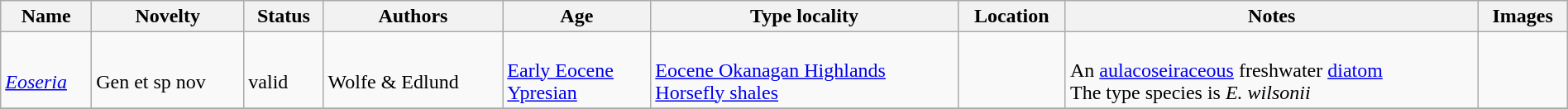<table class="wikitable sortable" align="center" width="100%">
<tr>
<th>Name</th>
<th>Novelty</th>
<th>Status</th>
<th>Authors</th>
<th>Age</th>
<th>Type locality</th>
<th>Location</th>
<th>Notes</th>
<th>Images</th>
</tr>
<tr>
<td><br><em><a href='#'>Eoseria</a></em></td>
<td><br>Gen et sp nov</td>
<td><br>valid</td>
<td><br>Wolfe & Edlund</td>
<td><br><a href='#'>Early Eocene</a><br><a href='#'>Ypresian</a></td>
<td><br><a href='#'>Eocene Okanagan Highlands</a><br><a href='#'>Horsefly shales</a></td>
<td><br><br></td>
<td><br>An <a href='#'>aulacoseiraceous</a> freshwater <a href='#'>diatom</a><br>The type species is <em>E. wilsonii</em></td>
<td></td>
</tr>
<tr>
</tr>
</table>
